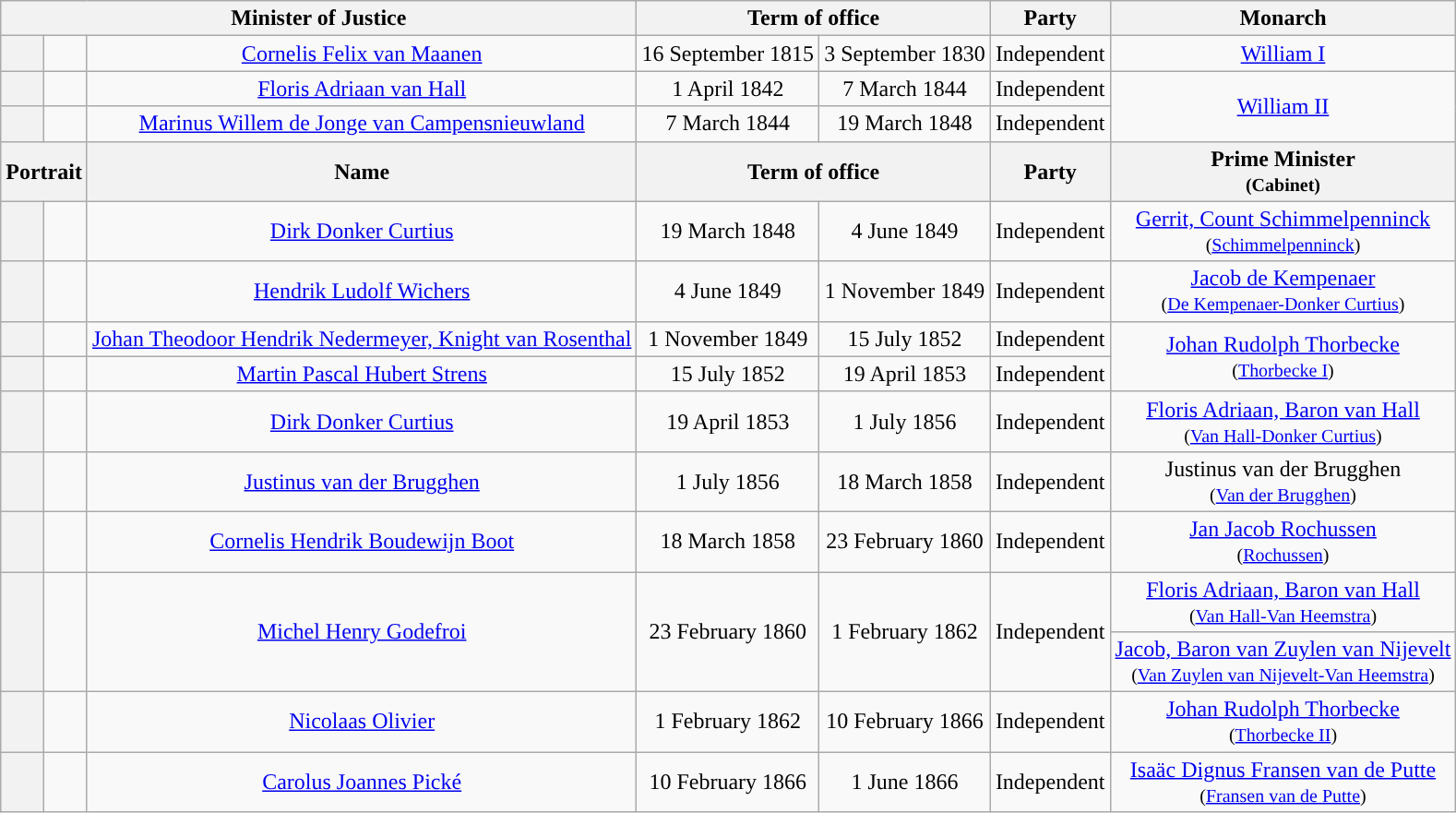<table class="wikitable" style="text-align:center">
<tr>
<th colspan=3>Minister of Justice</th>
<th colspan=2>Term of office</th>
<th>Party</th>
<th>Monarch</th>
</tr>
<tr>
<th rowspan=2 style="background:"></th>
<td rowspan=2></td>
<td rowspan=2><a href='#'>Cornelis Felix van Maanen</a></td>
<td rowspan=2>16 September 1815</td>
<td rowspan=2>3 September 1830</td>
<td rowspan=2>Independent</td>
<td><a href='#'>William I</a></td>
</tr>
<tr>
<td rowspan=3><a href='#'>William II</a></td>
</tr>
<tr>
<th style="background:"></th>
<td></td>
<td><a href='#'>Floris Adriaan van Hall</a></td>
<td>1 April 1842</td>
<td>7 March 1844</td>
<td>Independent</td>
</tr>
<tr>
<th style="background:"></th>
<td></td>
<td><a href='#'>Marinus Willem de Jonge van Campensnieuwland</a></td>
<td>7 March 1844</td>
<td>19 March 1848</td>
<td>Independent</td>
</tr>
<tr>
<th colspan=2>Portrait</th>
<th>Name</th>
<th colspan=2>Term of office</th>
<th>Party</th>
<th>Prime Minister<br><small>(Cabinet)</small></th>
</tr>
<tr>
<th rowspan=2 style="background:"></th>
<td rowspan=2></td>
<td rowspan=2><a href='#'>Dirk Donker Curtius</a></td>
<td rowspan=2>19 March 1848</td>
<td rowspan=2>4 June 1849</td>
<td rowspan=2>Independent</td>
<td><a href='#'>Gerrit, Count Schimmelpenninck</a><br><small>(<a href='#'>Schimmelpenninck</a>)</small></td>
</tr>
<tr>
<td rowspan=2><a href='#'>Jacob de Kempenaer</a><br><small>(<a href='#'>De Kempenaer-Donker Curtius</a>)</small></td>
</tr>
<tr>
<th style="background:"></th>
<td></td>
<td><a href='#'>Hendrik Ludolf Wichers</a></td>
<td>4 June 1849</td>
<td>1 November 1849</td>
<td>Independent</td>
</tr>
<tr>
<th style="background:"></th>
<td></td>
<td><a href='#'>Johan Theodoor Hendrik Nedermeyer, Knight van Rosenthal</a></td>
<td>1 November 1849</td>
<td>15 July 1852</td>
<td>Independent</td>
<td rowspan=2><a href='#'>Johan Rudolph Thorbecke</a><br><small>(<a href='#'>Thorbecke I</a>)</small></td>
</tr>
<tr>
<th style="background:"></th>
<td></td>
<td><a href='#'>Martin Pascal Hubert Strens</a></td>
<td>15 July 1852</td>
<td>19 April 1853</td>
<td>Independent</td>
</tr>
<tr>
<th style="background:"></th>
<td></td>
<td><a href='#'>Dirk Donker Curtius</a></td>
<td>19 April 1853</td>
<td>1 July 1856</td>
<td>Independent</td>
<td><a href='#'>Floris Adriaan, Baron van Hall</a><br><small>(<a href='#'>Van Hall-Donker Curtius</a>)</small></td>
</tr>
<tr>
<th style="background:"></th>
<td></td>
<td><a href='#'>Justinus van der Brugghen</a></td>
<td>1 July 1856</td>
<td>18 March 1858</td>
<td>Independent</td>
<td>Justinus van der Brugghen<br><small>(<a href='#'>Van der Brugghen</a>)</small></td>
</tr>
<tr>
<th style="background:"></th>
<td></td>
<td><a href='#'>Cornelis Hendrik Boudewijn Boot</a></td>
<td>18 March 1858</td>
<td>23 February 1860</td>
<td>Independent</td>
<td><a href='#'>Jan Jacob Rochussen</a><br><small>(<a href='#'>Rochussen</a>)</small></td>
</tr>
<tr>
<th rowspan=2 style="background:"></th>
<td rowspan=2></td>
<td rowspan=2><a href='#'>Michel Henry Godefroi</a></td>
<td rowspan=2>23 February 1860</td>
<td rowspan=2>1 February 1862</td>
<td rowspan=2>Independent</td>
<td><a href='#'>Floris Adriaan, Baron van Hall</a><br><small>(<a href='#'>Van Hall-Van Heemstra</a>)</small></td>
</tr>
<tr>
<td><a href='#'>Jacob, Baron van Zuylen van Nijevelt</a><br><small>(<a href='#'>Van Zuylen van Nijevelt-Van Heemstra</a>)</small></td>
</tr>
<tr>
<th style="background:"></th>
<td></td>
<td><a href='#'>Nicolaas Olivier</a></td>
<td>1 February 1862</td>
<td>10 February 1866</td>
<td>Independent</td>
<td><a href='#'>Johan Rudolph Thorbecke</a><br><small>(<a href='#'>Thorbecke II</a>)</small></td>
</tr>
<tr>
<th style="background:"></th>
<td></td>
<td><a href='#'>Carolus Joannes Pické</a></td>
<td>10 February 1866</td>
<td>1 June 1866</td>
<td>Independent</td>
<td><a href='#'>Isaäc Dignus Fransen van de Putte</a><br><small>(<a href='#'>Fransen van de Putte</a>)</small></td>
</tr>
</table>
